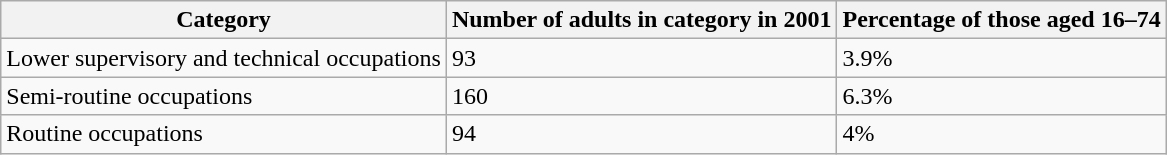<table class="wikitable">
<tr>
<th>Category</th>
<th>Number of adults in category in 2001</th>
<th>Percentage of those aged 16–74</th>
</tr>
<tr>
<td>Lower supervisory and technical occupations</td>
<td>93</td>
<td>3.9%</td>
</tr>
<tr>
<td>Semi-routine occupations</td>
<td>160</td>
<td>6.3%</td>
</tr>
<tr>
<td>Routine occupations</td>
<td>94</td>
<td>4%</td>
</tr>
</table>
